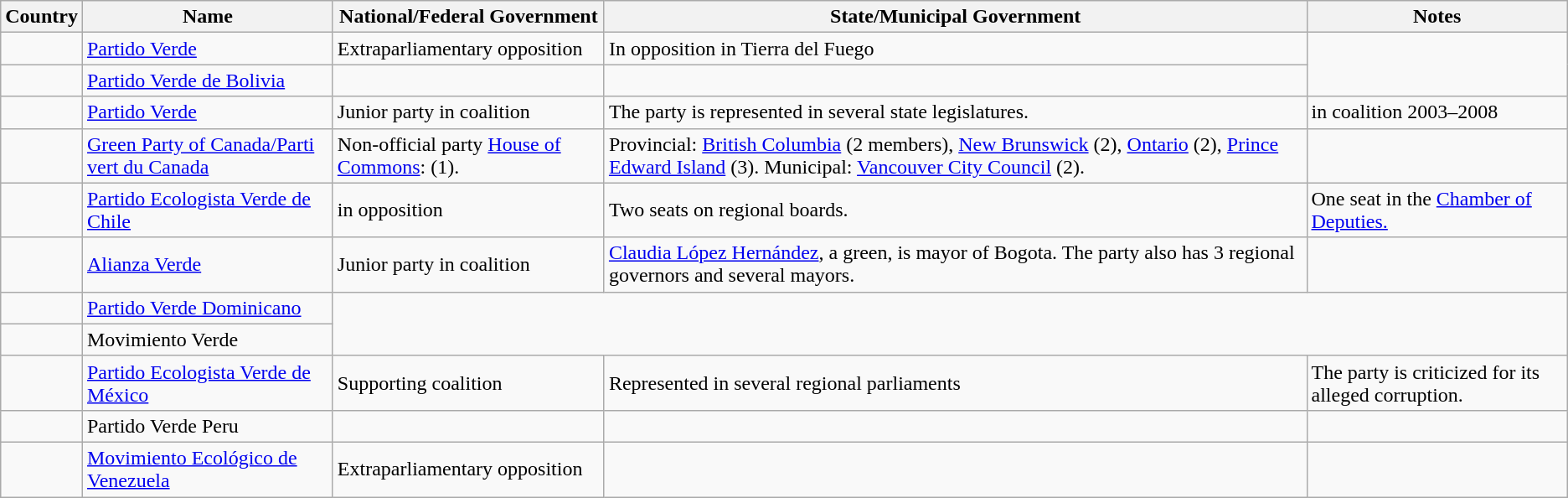<table class="wikitable">
<tr ">
<th>Country</th>
<th>Name</th>
<th>National/Federal Government</th>
<th>State/Municipal Government</th>
<th>Notes</th>
</tr>
<tr>
<td></td>
<td><a href='#'>Partido Verde</a></td>
<td>Extraparliamentary opposition</td>
<td> In opposition in Tierra del Fuego</td>
<td rowspan="2"></td>
</tr>
<tr>
<td></td>
<td><a href='#'>Partido Verde de Bolivia</a></td>
<td></td>
<td></td>
</tr>
<tr>
<td></td>
<td><a href='#'>Partido Verde</a></td>
<td> Junior party in coalition</td>
<td>  The party is represented in several state legislatures.</td>
<td>in coalition 2003–2008</td>
</tr>
<tr>
<td></td>
<td><a href='#'>Green Party of Canada/Parti vert du Canada</a></td>
<td>Non-official party <a href='#'>House of Commons</a>: (1).</td>
<td> Provincial: <a href='#'>British Columbia</a> (2 members), <a href='#'>New Brunswick</a> (2), <a href='#'>Ontario</a> (2), <a href='#'>Prince Edward Island</a> (3). Municipal: <a href='#'>Vancouver City Council</a> (2).</td>
<td></td>
</tr>
<tr>
<td></td>
<td><a href='#'>Partido Ecologista Verde de Chile</a></td>
<td> in opposition</td>
<td> Two seats on regional boards.</td>
<td>One seat in the <a href='#'>Chamber of Deputies.</a></td>
</tr>
<tr>
<td></td>
<td><a href='#'>Alianza Verde</a></td>
<td> Junior party in coalition</td>
<td> <a href='#'>Claudia López Hernández</a>, a green, is mayor of Bogota. The party also has 3 regional governors and several mayors.</td>
<td></td>
</tr>
<tr>
<td></td>
<td><a href='#'>Partido Verde Dominicano</a></td>
</tr>
<tr>
<td></td>
<td>Movimiento Verde</td>
</tr>
<tr>
<td></td>
<td><a href='#'>Partido Ecologista Verde de México</a></td>
<td> Supporting coalition</td>
<td> Represented in several regional parliaments</td>
<td>The party is criticized for its alleged corruption.</td>
</tr>
<tr>
<td></td>
<td>Partido Verde Peru</td>
<td></td>
<td></td>
<td></td>
</tr>
<tr>
<td></td>
<td><a href='#'>Movimiento Ecológico de Venezuela</a></td>
<td>Extraparliamentary opposition</td>
<td></td>
<td></td>
</tr>
</table>
